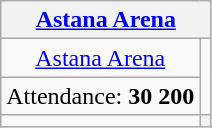<table class="wikitable" style="text-align:center;">
<tr>
<th colspan="4" align="center"><a href='#'>Astana Arena</a></th>
</tr>
<tr>
<td><a href='#'>Astana Arena</a></td>
</tr>
<tr>
<td>Attendance: <strong>30 200</strong></td>
</tr>
<tr>
<td></td>
<th rowspan=8 colspan=2><div></div></th>
</tr>
</table>
